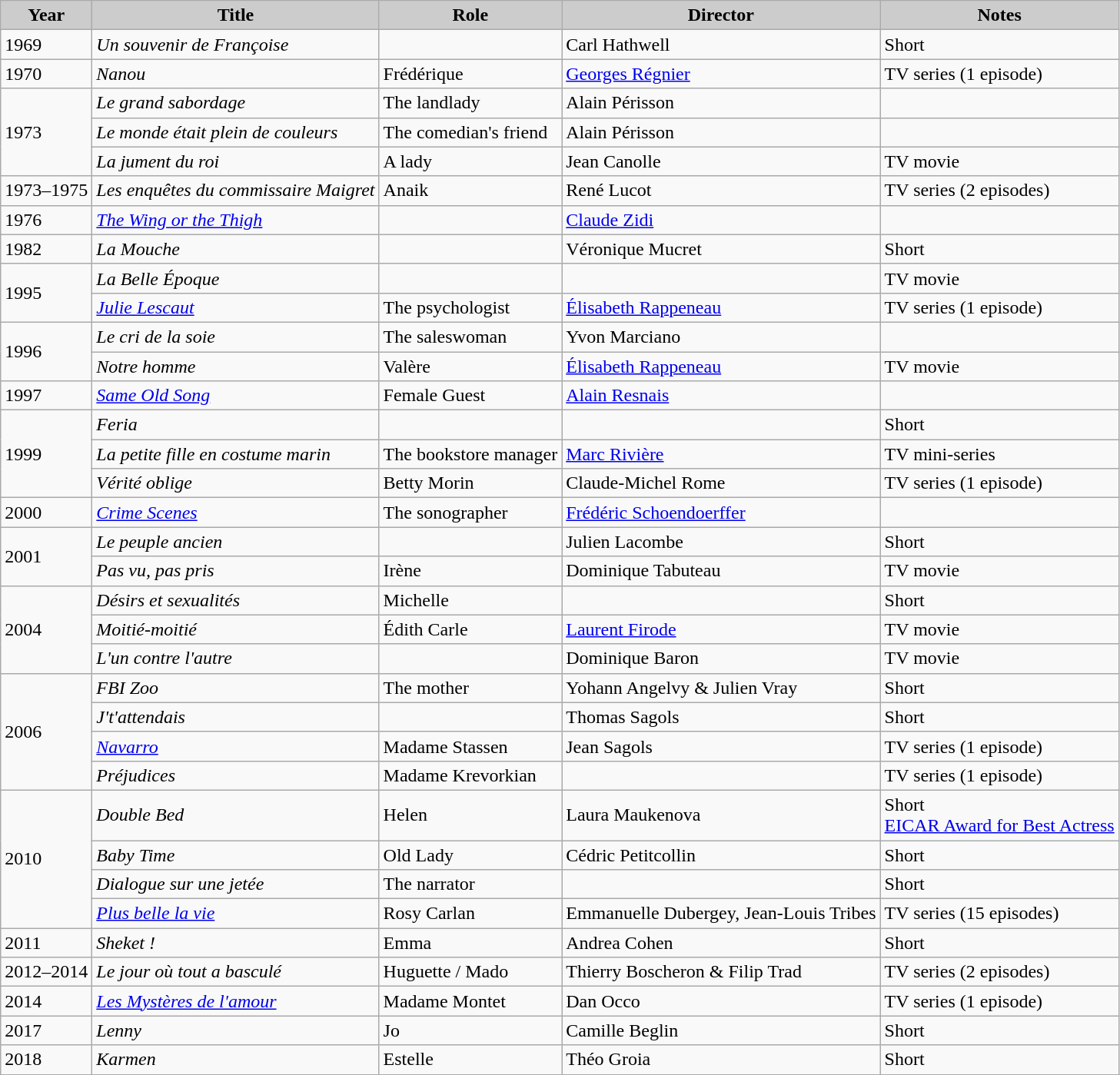<table class="wikitable">
<tr>
<th style="background: #CCCCCC;">Year</th>
<th style="background: #CCCCCC;">Title</th>
<th style="background: #CCCCCC;">Role</th>
<th style="background: #CCCCCC;">Director</th>
<th style="background: #CCCCCC;">Notes</th>
</tr>
<tr>
<td>1969</td>
<td><em>Un souvenir de Françoise</em></td>
<td></td>
<td>Carl Hathwell</td>
<td>Short</td>
</tr>
<tr>
<td>1970</td>
<td><em>Nanou</em></td>
<td>Frédérique</td>
<td><a href='#'>Georges Régnier</a></td>
<td>TV series (1 episode)</td>
</tr>
<tr>
<td rowspan=3>1973</td>
<td><em>Le grand sabordage</em></td>
<td>The landlady</td>
<td>Alain Périsson</td>
<td></td>
</tr>
<tr>
<td><em>Le monde était plein de couleurs</em></td>
<td>The comedian's friend</td>
<td>Alain Périsson</td>
<td></td>
</tr>
<tr>
<td><em>La jument du roi</em></td>
<td>A lady</td>
<td>Jean Canolle</td>
<td>TV movie</td>
</tr>
<tr>
<td>1973–1975</td>
<td><em>Les enquêtes du commissaire Maigret</em></td>
<td>Anaik</td>
<td>René Lucot</td>
<td>TV series (2 episodes)</td>
</tr>
<tr>
<td>1976</td>
<td><em><a href='#'>The Wing or the Thigh</a></em></td>
<td></td>
<td><a href='#'>Claude Zidi</a></td>
<td></td>
</tr>
<tr>
<td>1982</td>
<td><em>La Mouche</em></td>
<td></td>
<td>Véronique Mucret</td>
<td>Short</td>
</tr>
<tr>
<td rowspan=2>1995</td>
<td><em>La Belle Époque</em></td>
<td></td>
<td></td>
<td>TV movie</td>
</tr>
<tr>
<td><em><a href='#'>Julie Lescaut</a></em></td>
<td>The psychologist</td>
<td><a href='#'>Élisabeth Rappeneau</a></td>
<td>TV series (1 episode)</td>
</tr>
<tr>
<td rowspan=2>1996</td>
<td><em>Le cri de la soie</em></td>
<td>The saleswoman</td>
<td>Yvon Marciano</td>
<td></td>
</tr>
<tr>
<td><em>Notre homme</em></td>
<td>Valère</td>
<td><a href='#'>Élisabeth Rappeneau</a></td>
<td>TV movie</td>
</tr>
<tr>
<td>1997</td>
<td><em><a href='#'>Same Old Song</a></em></td>
<td>Female Guest</td>
<td><a href='#'>Alain Resnais</a></td>
<td></td>
</tr>
<tr>
<td rowspan=3>1999</td>
<td><em>Feria</em></td>
<td></td>
<td></td>
<td>Short</td>
</tr>
<tr>
<td><em>La petite fille en costume marin</em></td>
<td>The bookstore manager</td>
<td><a href='#'>Marc Rivière</a></td>
<td>TV mini-series</td>
</tr>
<tr>
<td><em>Vérité oblige</em></td>
<td>Betty Morin</td>
<td>Claude-Michel Rome</td>
<td>TV series (1 episode)</td>
</tr>
<tr>
<td>2000</td>
<td><em><a href='#'>Crime Scenes</a></em></td>
<td>The sonographer</td>
<td><a href='#'>Frédéric Schoendoerffer</a></td>
<td></td>
</tr>
<tr>
<td rowspan=2>2001</td>
<td><em>Le peuple ancien</em></td>
<td></td>
<td>Julien Lacombe</td>
<td>Short</td>
</tr>
<tr>
<td><em>Pas vu, pas pris</em></td>
<td>Irène</td>
<td>Dominique Tabuteau</td>
<td>TV movie</td>
</tr>
<tr>
<td rowspan=3>2004</td>
<td><em>Désirs et sexualités</em></td>
<td>Michelle</td>
<td></td>
<td>Short</td>
</tr>
<tr>
<td><em>Moitié-moitié</em></td>
<td>Édith Carle</td>
<td><a href='#'>Laurent Firode</a></td>
<td>TV movie</td>
</tr>
<tr>
<td><em>L'un contre l'autre</em></td>
<td></td>
<td>Dominique Baron</td>
<td>TV movie</td>
</tr>
<tr>
<td rowspan=4>2006</td>
<td><em>FBI Zoo</em></td>
<td>The mother</td>
<td>Yohann Angelvy & Julien Vray</td>
<td>Short</td>
</tr>
<tr>
<td><em>J't'attendais</em></td>
<td></td>
<td>Thomas Sagols</td>
<td>Short</td>
</tr>
<tr>
<td><em><a href='#'>Navarro</a></em></td>
<td>Madame Stassen</td>
<td>Jean Sagols</td>
<td>TV series (1 episode)</td>
</tr>
<tr>
<td><em>Préjudices</em></td>
<td>Madame Krevorkian</td>
<td></td>
<td>TV series (1 episode)</td>
</tr>
<tr>
<td rowspan=4>2010</td>
<td><em>Double Bed</em></td>
<td>Helen</td>
<td>Laura Maukenova</td>
<td>Short<br><a href='#'>EICAR Award for Best Actress</a></td>
</tr>
<tr>
<td><em>Baby Time</em></td>
<td>Old Lady</td>
<td>Cédric Petitcollin</td>
<td>Short</td>
</tr>
<tr>
<td><em>Dialogue sur une jetée</em></td>
<td>The narrator</td>
<td></td>
<td>Short</td>
</tr>
<tr>
<td><em><a href='#'>Plus belle la vie</a></em></td>
<td>Rosy Carlan</td>
<td>Emmanuelle Dubergey, Jean-Louis Tribes</td>
<td>TV series (15 episodes)</td>
</tr>
<tr>
<td>2011</td>
<td><em>Sheket !</em></td>
<td>Emma</td>
<td>Andrea Cohen</td>
<td>Short</td>
</tr>
<tr>
<td>2012–2014</td>
<td><em>Le jour où tout a basculé</em></td>
<td>Huguette / Mado</td>
<td>Thierry Boscheron & Filip Trad</td>
<td>TV series (2 episodes)</td>
</tr>
<tr>
<td>2014</td>
<td><em><a href='#'>Les Mystères de l'amour</a></em></td>
<td>Madame Montet</td>
<td>Dan Occo</td>
<td>TV series (1 episode)</td>
</tr>
<tr>
<td>2017</td>
<td><em>Lenny</em></td>
<td>Jo</td>
<td>Camille Beglin</td>
<td>Short</td>
</tr>
<tr>
<td>2018</td>
<td><em>Karmen</em></td>
<td>Estelle</td>
<td>Théo Groia</td>
<td>Short</td>
</tr>
<tr>
</tr>
</table>
